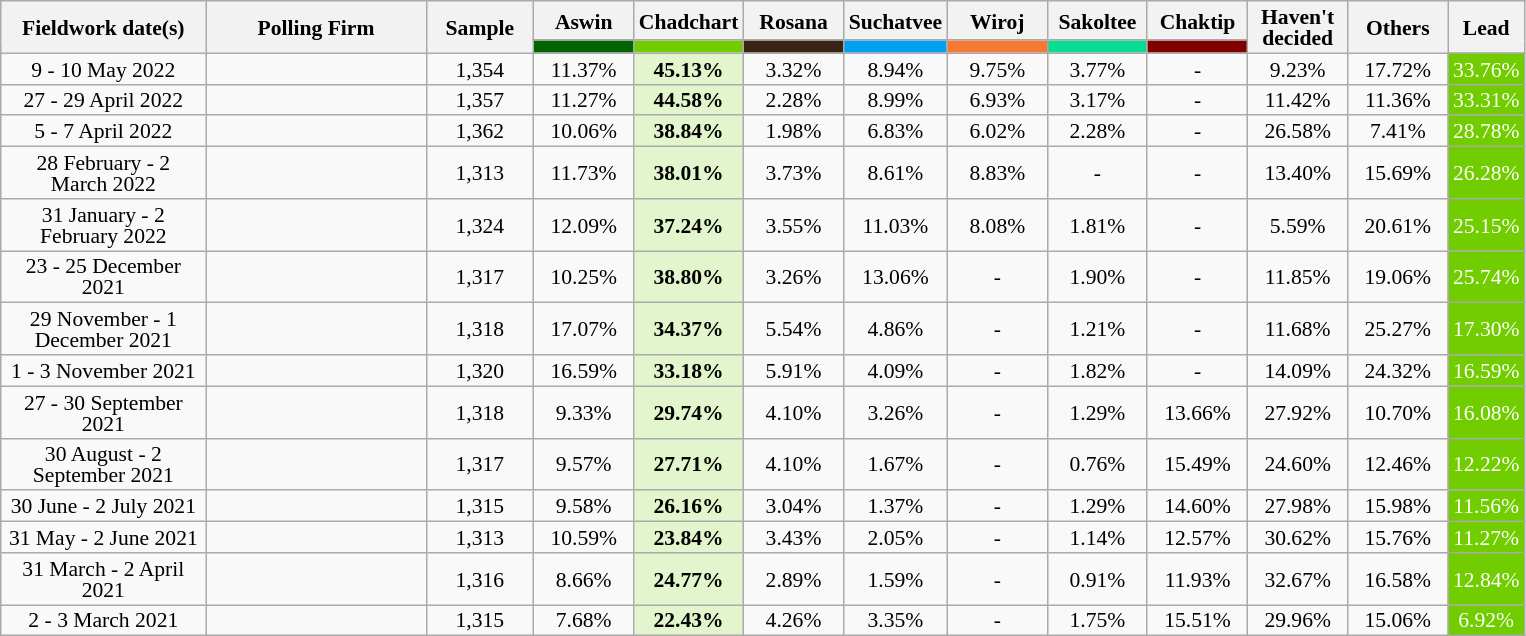<table class="wikitable collapsible sortable" style="text-align:center;font-size:90%;line-height:14px">
<tr>
<th rowspan="2" class="unsortable" style="width:130px;">Fieldwork date(s)</th>
<th rowspan="2" style="width:140px;">Polling Firm</th>
<th rowspan="2" style="width:65px;">Sample</th>
<th class="unsortable" style="width:60px;">Aswin</th>
<th class="unsortable" style="width:60px;">Chadchart</th>
<th class="unsortable" style="width:60px;">Rosana</th>
<th class="unsortable" style="width:60px;">Suchatvee</th>
<th class="unsortable" style="width:60px;">Wiroj</th>
<th class="unsortable" style="width:60px;">Sakoltee</th>
<th class="unsortable" style="width:60px;">Chaktip</th>
<th rowspan="2" class="unsortable" style="width:60px;">Haven't decided</th>
<th rowspan="2" class="unsortable" style="width:60px;">Others</th>
<th rowspan="2" class="unsortable" style="width:20px;">Lead</th>
</tr>
<tr>
<th class="unsortable" style="background:#006400; width:60px;"></th>
<th class="unsortable" style="background:#71cc00; width:60px;"></th>
<th class="unsortable" style="background:#3A2416; width:60px;"></th>
<th class="unsortable" style="background:#00A1F1; width:60px;"></th>
<th class="unsortable" style="background:#F47933; width:60px;"></th>
<th class="unsortable" style="background:#09db92; width:60px;"></th>
<th class="unsortable" style="background:#800000; width:60px;"></th>
</tr>
<tr>
<td>9 - 10 May 2022</td>
<td></td>
<td>1,354</td>
<td>11.37%</td>
<td style="background:#e3f5cc"><strong>45.13%</strong></td>
<td>3.32%</td>
<td>8.94%</td>
<td>9.75%</td>
<td>3.77%</td>
<td>-</td>
<td>9.23%</td>
<td>17.72%</td>
<td style="background:#71cc00; color:white;">33.76%</td>
</tr>
<tr>
<td>27 - 29 April 2022</td>
<td></td>
<td>1,357</td>
<td>11.27%</td>
<td style="background:#e3f5cc"><strong>44.58%</strong></td>
<td>2.28%</td>
<td>8.99%</td>
<td>6.93%</td>
<td>3.17%</td>
<td>-</td>
<td>11.42%</td>
<td>11.36%</td>
<td style="background:#71cc00; color:white;">33.31%</td>
</tr>
<tr>
<td>5 - 7 April 2022</td>
<td></td>
<td>1,362</td>
<td>10.06%</td>
<td style="background:#e3f5cc"><strong>38.84%</strong></td>
<td>1.98%</td>
<td>6.83%</td>
<td>6.02%</td>
<td>2.28%</td>
<td>-</td>
<td>26.58%</td>
<td>7.41%</td>
<td style="background:#71cc00; color:white;">28.78%</td>
</tr>
<tr>
<td>28 February - 2 March 2022</td>
<td></td>
<td>1,313</td>
<td>11.73%</td>
<td style="background:#e3f5cc"><strong>38.01%</strong></td>
<td>3.73%</td>
<td>8.61%</td>
<td>8.83%</td>
<td>-</td>
<td>-</td>
<td>13.40%</td>
<td>15.69%</td>
<td style="background:#71cc00; color:white;">26.28%</td>
</tr>
<tr>
<td>31 January - 2 February 2022</td>
<td></td>
<td>1,324</td>
<td>12.09%</td>
<td style="background:#e3f5cc"><strong>37.24%</strong></td>
<td>3.55%</td>
<td>11.03%</td>
<td>8.08%</td>
<td>1.81%</td>
<td>-</td>
<td>5.59%</td>
<td>20.61%</td>
<td style="background:#71cc00; color:white;">25.15%</td>
</tr>
<tr>
<td>23 - 25 December 2021</td>
<td></td>
<td>1,317</td>
<td>10.25%</td>
<td style="background:#e3f5cc"><strong>38.80%</strong></td>
<td>3.26%</td>
<td>13.06%</td>
<td>-</td>
<td>1.90%</td>
<td>-</td>
<td>11.85%</td>
<td>19.06%</td>
<td style="background:#71cc00; color:white;">25.74%</td>
</tr>
<tr>
<td>29 November - 1 December 2021</td>
<td></td>
<td>1,318</td>
<td>17.07%</td>
<td style="background:#e3f5cc"><strong>34.37%</strong></td>
<td>5.54%</td>
<td>4.86%</td>
<td>-</td>
<td>1.21%</td>
<td>-</td>
<td>11.68%</td>
<td>25.27%</td>
<td style="background:#71cc00; color:white;">17.30%</td>
</tr>
<tr>
<td>1 - 3 November 2021</td>
<td></td>
<td>1,320</td>
<td>16.59%</td>
<td style="background:#e3f5cc"><strong>33.18%</strong></td>
<td>5.91%</td>
<td>4.09%</td>
<td>-</td>
<td>1.82%</td>
<td>-</td>
<td>14.09%</td>
<td>24.32%</td>
<td style="background:#71cc00; color:white;">16.59%</td>
</tr>
<tr>
<td>27 - 30 September 2021</td>
<td></td>
<td>1,318</td>
<td>9.33%</td>
<td style="background:#e3f5cc"><strong>29.74%</strong></td>
<td>4.10%</td>
<td>3.26%</td>
<td>-</td>
<td>1.29%</td>
<td>13.66%</td>
<td>27.92%</td>
<td>10.70%</td>
<td style="background:#71cc00; color:white;">16.08%</td>
</tr>
<tr>
<td>30 August - 2 September 2021</td>
<td></td>
<td>1,317</td>
<td>9.57%</td>
<td style="background:#e3f5cc"><strong>27.71%</strong></td>
<td>4.10%</td>
<td>1.67%</td>
<td>-</td>
<td>0.76%</td>
<td>15.49%</td>
<td>24.60%</td>
<td>12.46%</td>
<td style="background:#71cc00; color:white;">12.22%</td>
</tr>
<tr>
<td>30 June - 2 July 2021</td>
<td></td>
<td>1,315</td>
<td>9.58%</td>
<td style="background:#e3f5cc"><strong>26.16%</strong></td>
<td>3.04%</td>
<td>1.37%</td>
<td>-</td>
<td>1.29%</td>
<td>14.60%</td>
<td>27.98%</td>
<td>15.98%</td>
<td style="background:#71cc00; color:white;">11.56%</td>
</tr>
<tr>
<td>31 May - 2 June 2021</td>
<td></td>
<td>1,313</td>
<td>10.59%</td>
<td style="background:#e3f5cc"><strong>23.84%</strong></td>
<td>3.43%</td>
<td>2.05%</td>
<td>-</td>
<td>1.14%</td>
<td>12.57%</td>
<td>30.62%</td>
<td>15.76%</td>
<td style="background:#71cc00; color:white;">11.27%</td>
</tr>
<tr>
<td>31 March - 2 April 2021</td>
<td></td>
<td>1,316</td>
<td>8.66%</td>
<td style="background:#e3f5cc"><strong>24.77%</strong></td>
<td>2.89%</td>
<td>1.59%</td>
<td>-</td>
<td>0.91%</td>
<td>11.93%</td>
<td>32.67%</td>
<td>16.58%</td>
<td style="background:#71cc00; color:white;">12.84%</td>
</tr>
<tr>
<td>2 - 3 March 2021</td>
<td></td>
<td>1,315</td>
<td>7.68%</td>
<td style="background:#e3f5cc"><strong>22.43%</strong></td>
<td>4.26%</td>
<td>3.35%</td>
<td>-</td>
<td>1.75%</td>
<td>15.51%</td>
<td>29.96%</td>
<td>15.06%</td>
<td style="background:#71cc00; color:white;">6.92%</td>
</tr>
</table>
